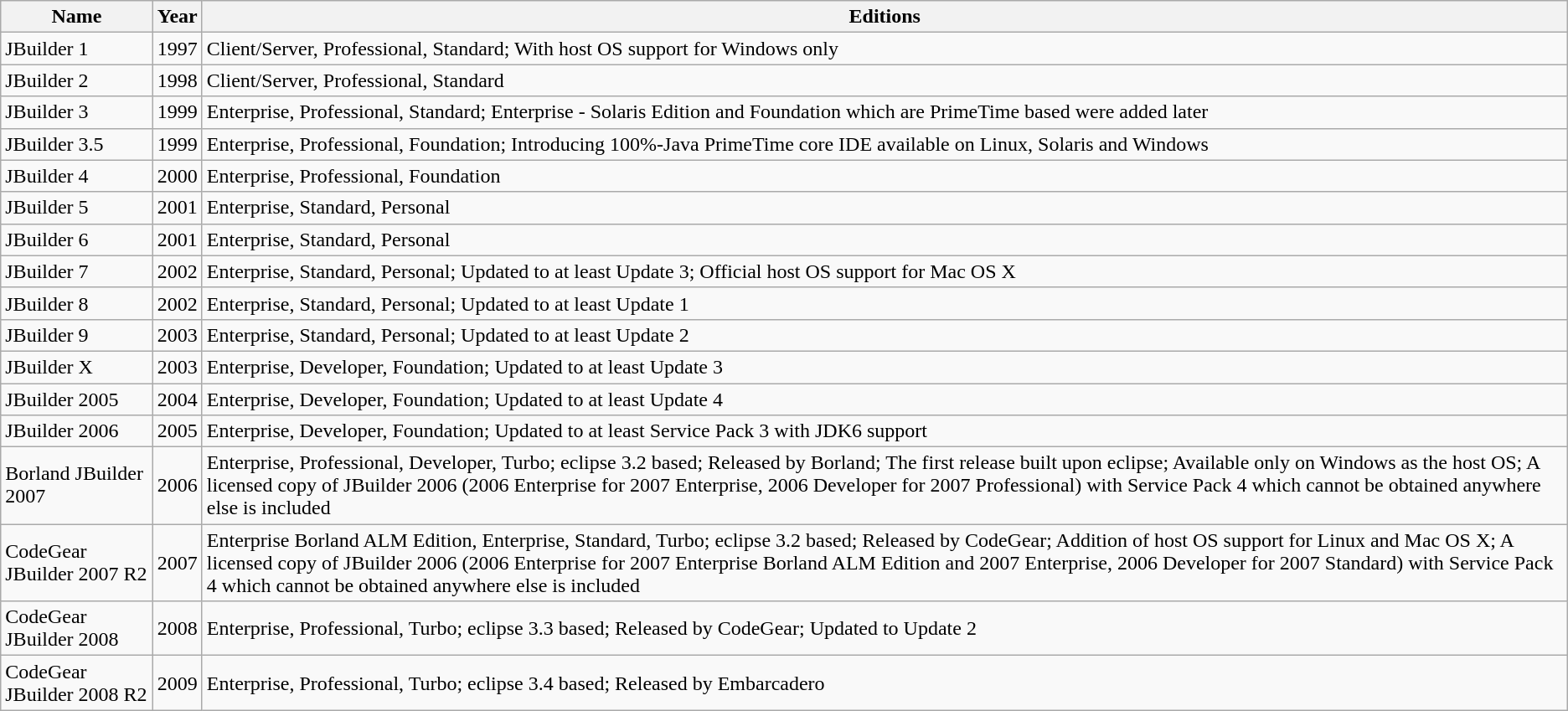<table class="wikitable" align="center">
<tr>
<th>Name</th>
<th>Year</th>
<th>Editions</th>
</tr>
<tr>
<td>JBuilder 1</td>
<td>1997</td>
<td>Client/Server, Professional, Standard; With host OS support for Windows only</td>
</tr>
<tr>
<td>JBuilder 2</td>
<td>1998</td>
<td>Client/Server, Professional, Standard</td>
</tr>
<tr>
<td>JBuilder 3</td>
<td>1999</td>
<td>Enterprise, Professional, Standard; Enterprise - Solaris Edition and Foundation which are PrimeTime based were added later</td>
</tr>
<tr>
<td>JBuilder 3.5</td>
<td>1999</td>
<td>Enterprise, Professional, Foundation; Introducing 100%-Java PrimeTime core IDE available on Linux, Solaris and Windows</td>
</tr>
<tr>
<td>JBuilder 4</td>
<td>2000</td>
<td>Enterprise, Professional, Foundation</td>
</tr>
<tr>
<td>JBuilder 5</td>
<td>2001</td>
<td>Enterprise, Standard, Personal</td>
</tr>
<tr>
<td>JBuilder 6</td>
<td>2001</td>
<td>Enterprise, Standard, Personal</td>
</tr>
<tr>
<td>JBuilder 7</td>
<td>2002</td>
<td>Enterprise, Standard, Personal; Updated to at least Update 3; Official host OS support for Mac OS X</td>
</tr>
<tr>
<td>JBuilder 8</td>
<td>2002</td>
<td>Enterprise, Standard, Personal; Updated to at least Update 1</td>
</tr>
<tr>
<td>JBuilder 9</td>
<td>2003</td>
<td>Enterprise, Standard, Personal; Updated to at least Update 2</td>
</tr>
<tr>
<td>JBuilder X</td>
<td>2003</td>
<td>Enterprise, Developer, Foundation; Updated to at least Update 3</td>
</tr>
<tr>
<td>JBuilder 2005</td>
<td>2004</td>
<td>Enterprise, Developer, Foundation; Updated to at least Update 4</td>
</tr>
<tr>
<td>JBuilder 2006</td>
<td>2005</td>
<td>Enterprise, Developer, Foundation; Updated to at least Service Pack 3 with JDK6 support</td>
</tr>
<tr>
<td>Borland JBuilder 2007</td>
<td>2006</td>
<td>Enterprise, Professional, Developer, Turbo; eclipse 3.2 based; Released by Borland; The first release built upon eclipse; Available only on Windows as the host OS; A licensed copy of JBuilder 2006 (2006 Enterprise for 2007 Enterprise, 2006 Developer for 2007 Professional) with Service Pack 4 which cannot be obtained anywhere else is included</td>
</tr>
<tr>
<td>CodeGear JBuilder 2007 R2</td>
<td>2007</td>
<td>Enterprise Borland ALM Edition, Enterprise, Standard, Turbo; eclipse 3.2 based; Released by CodeGear; Addition of host OS support for Linux and Mac OS X; A licensed copy of JBuilder 2006 (2006 Enterprise for 2007 Enterprise Borland ALM Edition and 2007 Enterprise, 2006 Developer for 2007 Standard) with Service Pack 4 which cannot be obtained anywhere else is included</td>
</tr>
<tr>
<td>CodeGear JBuilder 2008</td>
<td>2008</td>
<td>Enterprise, Professional, Turbo; eclipse 3.3 based; Released by CodeGear; Updated to Update 2</td>
</tr>
<tr>
<td>CodeGear JBuilder 2008 R2</td>
<td>2009</td>
<td>Enterprise, Professional, Turbo; eclipse 3.4 based; Released by Embarcadero</td>
</tr>
</table>
